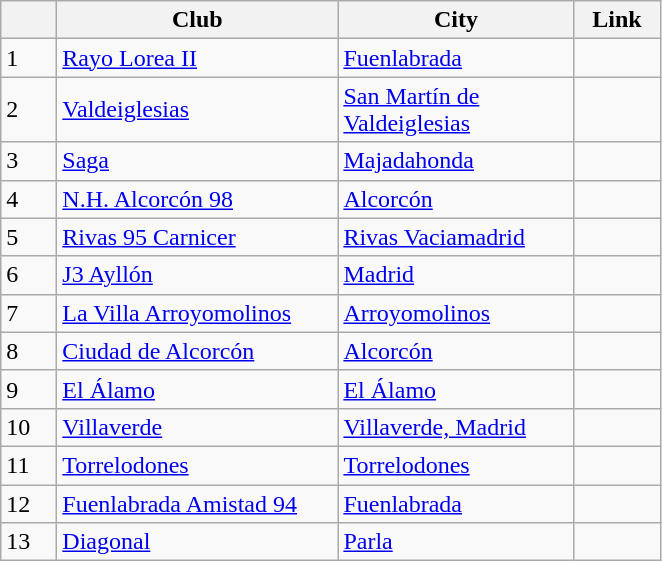<table class="wikitable sortable">
<tr>
<th width=30></th>
<th width=180>Club</th>
<th width=150>City</th>
<th width=50>Link</th>
</tr>
<tr>
<td>1</td>
<td><a href='#'>Rayo Lorea II</a></td>
<td><a href='#'>Fuenlabrada</a></td>
<td></td>
</tr>
<tr>
<td>2</td>
<td><a href='#'>Valdeiglesias</a></td>
<td><a href='#'>San Martín de Valdeiglesias</a></td>
<td></td>
</tr>
<tr>
<td>3</td>
<td><a href='#'>Saga</a></td>
<td><a href='#'>Majadahonda</a></td>
<td></td>
</tr>
<tr>
<td>4</td>
<td><a href='#'>N.H. Alcorcón 98</a></td>
<td><a href='#'>Alcorcón</a></td>
<td></td>
</tr>
<tr>
<td>5</td>
<td><a href='#'>Rivas 95 Carnicer</a></td>
<td><a href='#'>Rivas Vaciamadrid</a></td>
<td></td>
</tr>
<tr>
<td>6</td>
<td><a href='#'>J3 Ayllón</a></td>
<td><a href='#'>Madrid</a></td>
<td></td>
</tr>
<tr>
<td>7</td>
<td><a href='#'>La Villa Arroyomolinos</a></td>
<td><a href='#'>Arroyomolinos</a></td>
<td></td>
</tr>
<tr>
<td>8</td>
<td><a href='#'>Ciudad de Alcorcón</a></td>
<td><a href='#'>Alcorcón</a></td>
<td></td>
</tr>
<tr>
<td>9</td>
<td><a href='#'>El Álamo</a></td>
<td><a href='#'>El Álamo</a></td>
<td></td>
</tr>
<tr>
<td>10</td>
<td><a href='#'>Villaverde</a></td>
<td><a href='#'>Villaverde, Madrid</a></td>
<td></td>
</tr>
<tr>
<td>11</td>
<td><a href='#'>Torrelodones</a></td>
<td><a href='#'>Torrelodones</a></td>
<td></td>
</tr>
<tr>
<td>12</td>
<td><a href='#'>Fuenlabrada Amistad 94</a></td>
<td><a href='#'>Fuenlabrada</a></td>
<td></td>
</tr>
<tr>
<td>13</td>
<td><a href='#'>Diagonal</a></td>
<td><a href='#'>Parla</a></td>
<td></td>
</tr>
</table>
